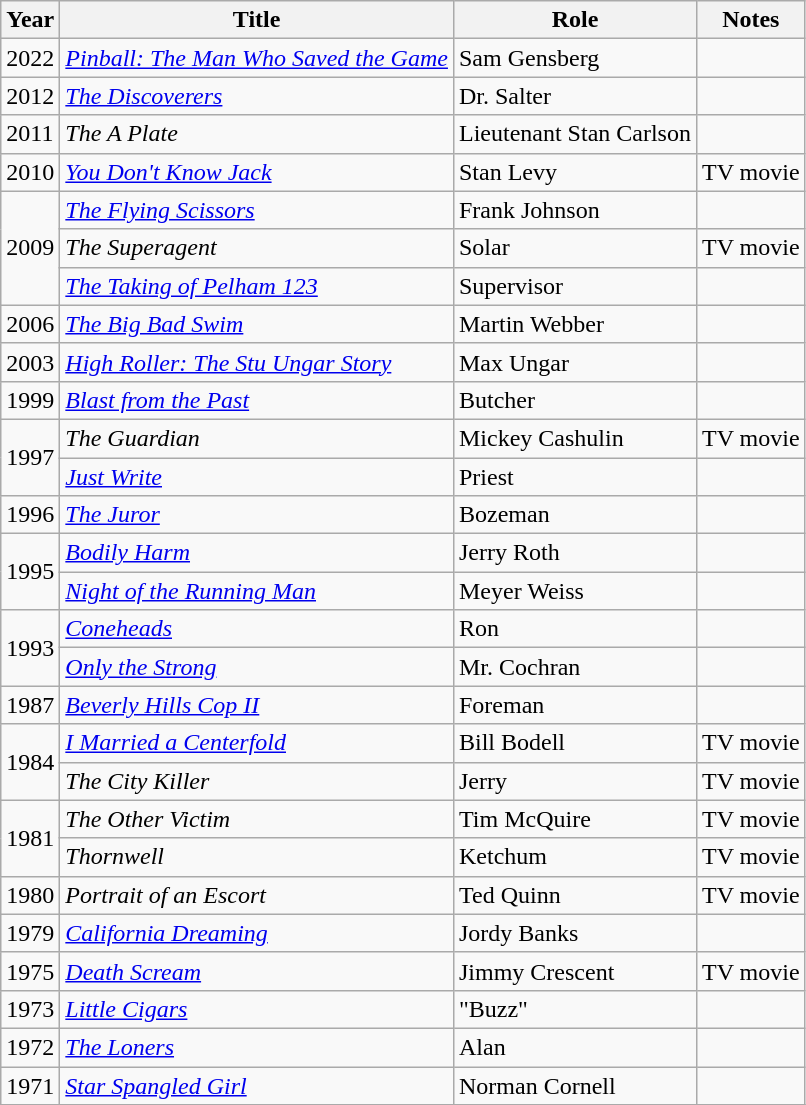<table class="wikitable">
<tr>
<th>Year</th>
<th>Title</th>
<th>Role</th>
<th>Notes</th>
</tr>
<tr>
<td>2022</td>
<td><em><a href='#'>Pinball: The Man Who Saved the Game</a></em></td>
<td>Sam Gensberg</td>
<td></td>
</tr>
<tr>
<td>2012</td>
<td><em><a href='#'>The Discoverers</a></em></td>
<td>Dr. Salter</td>
<td></td>
</tr>
<tr>
<td>2011</td>
<td><em>The A Plate</em></td>
<td>Lieutenant Stan Carlson</td>
<td></td>
</tr>
<tr>
<td>2010</td>
<td><em><a href='#'>You Don't Know Jack</a></em></td>
<td>Stan Levy</td>
<td>TV movie</td>
</tr>
<tr>
<td rowspan="3">2009</td>
<td><em><a href='#'>The Flying Scissors</a></em></td>
<td>Frank Johnson</td>
<td></td>
</tr>
<tr>
<td><em>The Superagent</em></td>
<td>Solar</td>
<td>TV movie</td>
</tr>
<tr>
<td><em><a href='#'>The Taking of Pelham 123</a></em></td>
<td>Supervisor</td>
<td></td>
</tr>
<tr>
<td>2006</td>
<td><em><a href='#'>The Big Bad Swim</a></em></td>
<td>Martin Webber</td>
<td></td>
</tr>
<tr>
<td>2003</td>
<td><em><a href='#'>High Roller: The Stu Ungar Story</a></em></td>
<td>Max Ungar</td>
<td></td>
</tr>
<tr>
<td>1999</td>
<td><em><a href='#'>Blast from the Past</a></em></td>
<td>Butcher</td>
<td></td>
</tr>
<tr>
<td rowspan="2">1997</td>
<td><em>The Guardian</em></td>
<td>Mickey Cashulin</td>
<td>TV movie</td>
</tr>
<tr>
<td><em><a href='#'>Just Write</a></em></td>
<td>Priest</td>
<td></td>
</tr>
<tr>
<td>1996</td>
<td><em><a href='#'>The Juror</a></em></td>
<td>Bozeman</td>
<td></td>
</tr>
<tr>
<td rowspan="2">1995</td>
<td><em><a href='#'>Bodily Harm</a></em></td>
<td>Jerry Roth</td>
<td></td>
</tr>
<tr>
<td><em><a href='#'>Night of the Running Man</a></em></td>
<td>Meyer Weiss</td>
<td></td>
</tr>
<tr>
<td rowspan="2">1993</td>
<td><em><a href='#'>Coneheads</a></em></td>
<td>Ron</td>
<td></td>
</tr>
<tr>
<td><em><a href='#'>Only the Strong</a></em></td>
<td>Mr. Cochran</td>
<td></td>
</tr>
<tr>
<td>1987</td>
<td><em><a href='#'>Beverly Hills Cop II</a></em></td>
<td>Foreman</td>
<td></td>
</tr>
<tr>
<td rowspan="2">1984</td>
<td><em><a href='#'>I Married a Centerfold</a></em></td>
<td>Bill Bodell</td>
<td>TV movie</td>
</tr>
<tr>
<td><em>The City Killer</em></td>
<td>Jerry</td>
<td>TV movie</td>
</tr>
<tr>
<td rowspan="2">1981</td>
<td><em>The Other Victim</em></td>
<td>Tim McQuire</td>
<td>TV movie</td>
</tr>
<tr>
<td><em>Thornwell</em></td>
<td>Ketchum</td>
<td>TV movie</td>
</tr>
<tr>
<td>1980</td>
<td><em>Portrait of an Escort</em></td>
<td>Ted Quinn</td>
<td>TV movie</td>
</tr>
<tr>
<td>1979</td>
<td><em><a href='#'>California Dreaming</a></em></td>
<td>Jordy Banks</td>
<td></td>
</tr>
<tr>
<td>1975</td>
<td><em><a href='#'>Death Scream</a></em></td>
<td>Jimmy Crescent</td>
<td>TV movie</td>
</tr>
<tr>
<td>1973</td>
<td><em><a href='#'>Little Cigars</a></em></td>
<td>"Buzz"</td>
<td></td>
</tr>
<tr>
<td>1972</td>
<td><em><a href='#'>The Loners</a></em></td>
<td>Alan</td>
<td></td>
</tr>
<tr>
<td>1971</td>
<td><em><a href='#'>Star Spangled Girl</a></em></td>
<td>Norman Cornell</td>
<td></td>
</tr>
<tr>
</tr>
</table>
